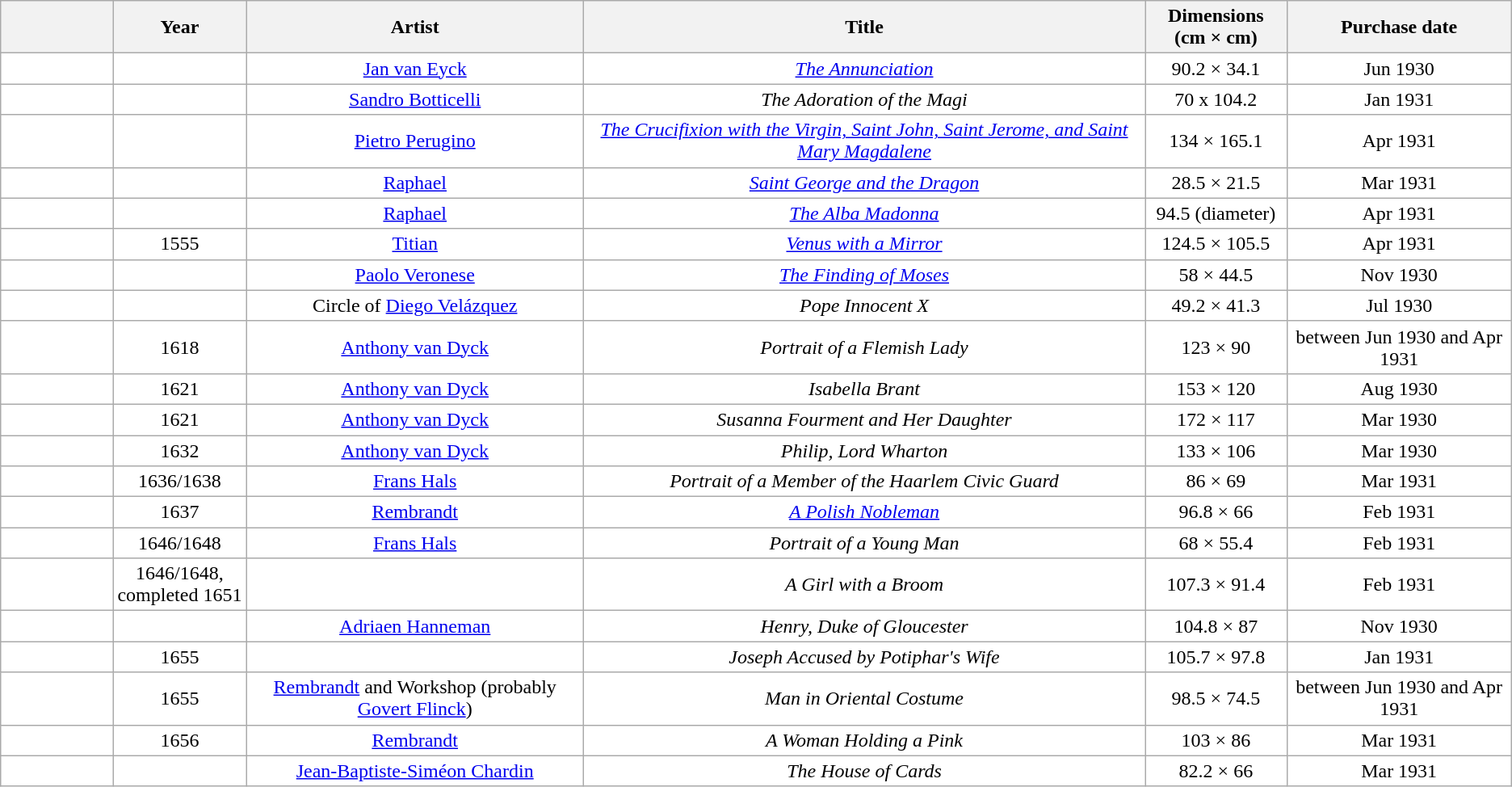<table class="wikitable sortable" style="background:white; text-align:center;">
<tr>
<th scope="col" class="unsortable" style="width:5%"></th>
<th scope="col" style="width:5%; sortable">Year</th>
<th scope="col" style="width:15%">Artist</th>
<th scope="col" style="width:25%">Title</th>
<th scope="col" class="unsortable" style="width:5%">Dimensions<br>(cm × cm)</th>
<th scope="col" style="width:10%">Purchase date</th>
</tr>
<tr>
<td></td>
<td></td>
<td><a href='#'>Jan van Eyck</a></td>
<td><em><a href='#'>The Annunciation</a></em></td>
<td>90.2 × 34.1</td>
<td>Jun 1930</td>
</tr>
<tr>
<td></td>
<td></td>
<td><a href='#'>Sandro Botticelli</a></td>
<td><em>The Adoration of the Magi</em></td>
<td>70 x 104.2</td>
<td>Jan 1931</td>
</tr>
<tr>
<td></td>
<td></td>
<td><a href='#'>Pietro Perugino</a></td>
<td><em><a href='#'>The Crucifixion with the Virgin, Saint John, Saint Jerome, and Saint Mary Magdalene</a></em></td>
<td>134 × 165.1</td>
<td>Apr 1931</td>
</tr>
<tr>
<td></td>
<td></td>
<td><a href='#'>Raphael</a></td>
<td><em><a href='#'>Saint George and the Dragon</a></em></td>
<td>28.5 × 21.5</td>
<td>Mar 1931</td>
</tr>
<tr>
<td></td>
<td></td>
<td><a href='#'>Raphael</a></td>
<td><em><a href='#'>The Alba Madonna</a></em></td>
<td>94.5 (diameter)</td>
<td>Apr 1931</td>
</tr>
<tr>
<td></td>
<td>1555</td>
<td><a href='#'>Titian</a></td>
<td><em><a href='#'>Venus with a Mirror</a></em></td>
<td>124.5 × 105.5</td>
<td>Apr 1931</td>
</tr>
<tr>
<td></td>
<td></td>
<td><a href='#'>Paolo Veronese</a></td>
<td><em><a href='#'>The Finding of Moses</a></em></td>
<td>58 × 44.5</td>
<td>Nov 1930</td>
</tr>
<tr>
<td></td>
<td></td>
<td>Circle of <a href='#'>Diego Velázquez</a></td>
<td><em>Pope Innocent X</em></td>
<td>49.2 × 41.3</td>
<td>Jul 1930</td>
</tr>
<tr>
<td></td>
<td>1618</td>
<td><a href='#'>Anthony van Dyck</a></td>
<td><em>Portrait of a Flemish Lady</em></td>
<td>123 × 90</td>
<td>between Jun 1930 and Apr 1931</td>
</tr>
<tr>
<td></td>
<td>1621</td>
<td><a href='#'>Anthony van Dyck</a></td>
<td><em>Isabella Brant</em></td>
<td>153 × 120</td>
<td>Aug 1930</td>
</tr>
<tr>
<td></td>
<td>1621</td>
<td><a href='#'>Anthony van Dyck</a></td>
<td><em>Susanna Fourment and Her Daughter</em></td>
<td>172 × 117</td>
<td>Mar 1930</td>
</tr>
<tr>
<td></td>
<td>1632</td>
<td><a href='#'>Anthony van Dyck</a></td>
<td><em>Philip, Lord Wharton</em></td>
<td>133 × 106</td>
<td>Mar 1930</td>
</tr>
<tr>
<td></td>
<td>1636/1638</td>
<td><a href='#'>Frans Hals</a></td>
<td><em>Portrait of a Member of the Haarlem Civic Guard</em></td>
<td>86 × 69</td>
<td>Mar 1931</td>
</tr>
<tr>
<td></td>
<td>1637</td>
<td><a href='#'>Rembrandt</a></td>
<td><em><a href='#'>A Polish Nobleman</a></em></td>
<td>96.8 × 66</td>
<td>Feb 1931</td>
</tr>
<tr>
<td></td>
<td>1646/1648</td>
<td><a href='#'>Frans Hals</a></td>
<td><em>Portrait of a Young Man</em></td>
<td>68 × 55.4</td>
<td>Feb 1931</td>
</tr>
<tr>
<td></td>
<td>1646/1648, completed 1651</td>
<td></td>
<td><em>A Girl with a Broom</em></td>
<td>107.3 × 91.4</td>
<td>Feb 1931</td>
</tr>
<tr>
<td></td>
<td></td>
<td><a href='#'>Adriaen Hanneman</a></td>
<td><em>Henry, Duke of Gloucester</em></td>
<td>104.8 × 87</td>
<td>Nov 1930</td>
</tr>
<tr>
<td></td>
<td>1655</td>
<td></td>
<td><em>Joseph Accused by Potiphar's Wife</em></td>
<td>105.7 × 97.8</td>
<td>Jan 1931</td>
</tr>
<tr>
<td></td>
<td>1655</td>
<td><a href='#'>Rembrandt</a> and Workshop (probably <a href='#'>Govert Flinck</a>)</td>
<td><em>Man in Oriental Costume</em></td>
<td>98.5 × 74.5</td>
<td>between Jun 1930 and Apr 1931</td>
</tr>
<tr>
<td></td>
<td>1656</td>
<td><a href='#'>Rembrandt</a></td>
<td><em>A Woman Holding a Pink</em></td>
<td>103 × 86</td>
<td>Mar 1931</td>
</tr>
<tr>
<td></td>
<td></td>
<td><a href='#'>Jean-Baptiste-Siméon Chardin</a></td>
<td><em>The House of Cards</em></td>
<td>82.2 × 66</td>
<td>Mar 1931</td>
</tr>
</table>
